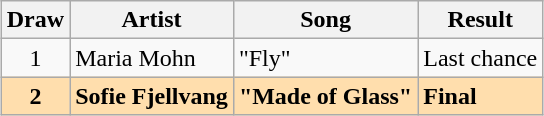<table class="sortable wikitable" style="margin: 1em auto 1em auto">
<tr>
<th scope="col">Draw</th>
<th scope="col">Artist</th>
<th scope="col">Song</th>
<th scope="col">Result</th>
</tr>
<tr>
<td align="center">1</td>
<td>Maria Mohn</td>
<td>"Fly"</td>
<td>Last chance</td>
</tr>
<tr style="background: navajowhite; font-weight: bold;">
<td align="center">2</td>
<td>Sofie Fjellvang</td>
<td>"Made of Glass"</td>
<td>Final</td>
</tr>
</table>
